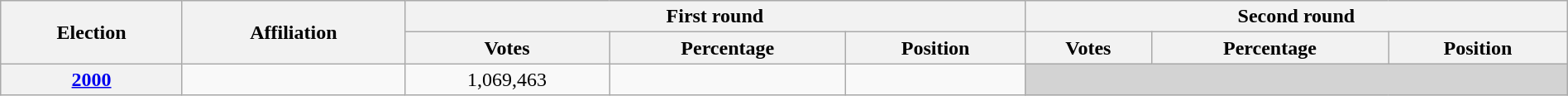<table class=wikitable width=100%>
<tr>
<th rowspan=2>Election</th>
<th rowspan=2>Affiliation</th>
<th colspan=3>First round</th>
<th colspan=3>Second round</th>
</tr>
<tr>
<th>Votes</th>
<th>Percentage</th>
<th>Position</th>
<th>Votes</th>
<th>Percentage</th>
<th>Position</th>
</tr>
<tr align=center>
<th><a href='#'>2000</a></th>
<td></td>
<td>1,069,463</td>
<td></td>
<td></td>
<td bgcolor=lightgrey colspan=3></td>
</tr>
</table>
